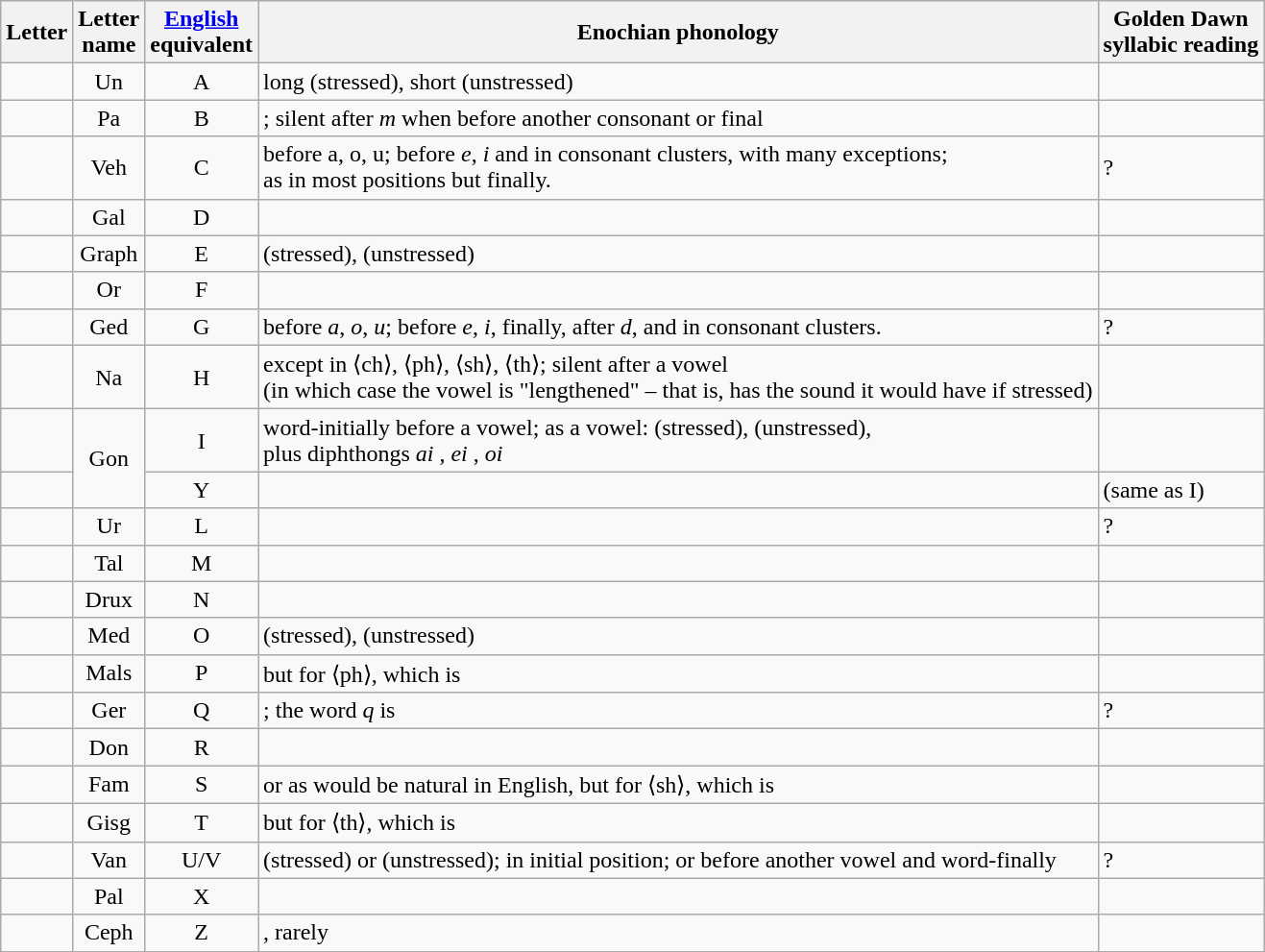<table class="wikitable">
<tr>
<th style="text-align: center;">Letter</th>
<th style="text-align: center;">Letter<br>name</th>
<th style="text-align: center;"><a href='#'>English</a><br>equivalent</th>
<th style="text-align: center;">Enochian phonology</th>
<th style="text-align: center;">Golden Dawn<br>syllabic reading</th>
</tr>
<tr>
<td></td>
<td style="text-align: center;">Un</td>
<td style="text-align: center;">A</td>
<td>long  (stressed), short  (unstressed)</td>
<td></td>
</tr>
<tr>
<td></td>
<td style="text-align: center;">Pa</td>
<td style="text-align: center;">B</td>
<td>; silent after <em>m</em> when before another consonant or final</td>
<td></td>
</tr>
<tr>
<td></td>
<td style="text-align: center;">Veh</td>
<td style="text-align: center;">C</td>
<td> before a, o, u;  before <em>e</em>, <em>i</em> and in consonant clusters, with many exceptions;<br>  as  in most positions but  finally.</td>
<td>?</td>
</tr>
<tr>
<td></td>
<td style="text-align: center;">Gal</td>
<td style="text-align: center;">D</td>
<td></td>
<td></td>
</tr>
<tr>
<td></td>
<td style="text-align: center;">Graph</td>
<td style="text-align: center;">E</td>
<td> (stressed),  (unstressed)</td>
<td></td>
</tr>
<tr>
<td></td>
<td style="text-align: center;">Or</td>
<td style="text-align: center;">F</td>
<td></td>
<td></td>
</tr>
<tr>
<td></td>
<td style="text-align: center;">Ged</td>
<td style="text-align: center;">G</td>
<td> before <em>a</em>, <em>o</em>, <em>u</em>;  before <em>e</em>, <em>i</em>, finally, after <em>d</em>, and in consonant clusters.</td>
<td>?</td>
</tr>
<tr>
<td></td>
<td style="text-align: center;">Na</td>
<td style="text-align: center;">H</td>
<td> except in ⟨ch⟩, ⟨ph⟩, ⟨sh⟩, ⟨th⟩; silent after a vowel<br>(in which case the vowel is "lengthened" – that is, has the sound it would have if stressed)</td>
<td></td>
</tr>
<tr>
<td></td>
<td style="text-align: center;" rowspan=2>Gon</td>
<td style="text-align: center;">I</td>
<td> word-initially before a vowel; as a vowel:  (stressed),  (unstressed),<br>plus diphthongs <em>ai</em> , <em>ei</em> , <em>oi</em> </td>
<td></td>
</tr>
<tr>
<td></td>
<td style="text-align: center;">Y</td>
<td></td>
<td>(same as I)</td>
</tr>
<tr>
<td></td>
<td style="text-align: center;">Ur</td>
<td style="text-align: center;">L</td>
<td></td>
<td>?</td>
</tr>
<tr>
<td></td>
<td style="text-align: center;">Tal</td>
<td style="text-align: center;">M</td>
<td></td>
<td></td>
</tr>
<tr>
<td></td>
<td style="text-align: center;">Drux</td>
<td style="text-align: center;">N</td>
<td></td>
<td></td>
</tr>
<tr>
<td></td>
<td style="text-align: center;">Med</td>
<td style="text-align: center;">O</td>
<td> (stressed),  (unstressed)</td>
<td></td>
</tr>
<tr>
<td></td>
<td style="text-align: center;">Mals</td>
<td style="text-align: center;">P</td>
<td> but for ⟨ph⟩, which is </td>
<td></td>
</tr>
<tr>
<td></td>
<td style="text-align: center;">Ger</td>
<td style="text-align: center;">Q</td>
<td>; the word <em>q</em> is </td>
<td>?</td>
</tr>
<tr>
<td></td>
<td style="text-align: center;">Don</td>
<td style="text-align: center;">R</td>
<td></td>
<td></td>
</tr>
<tr>
<td></td>
<td style="text-align: center;">Fam</td>
<td style="text-align: center;">S</td>
<td> or  as would be natural in English, but for ⟨sh⟩, which is </td>
<td></td>
</tr>
<tr>
<td></td>
<td style="text-align: center;">Gisg</td>
<td style="text-align: center;">T</td>
<td> but for ⟨th⟩, which is </td>
<td></td>
</tr>
<tr>
<td></td>
<td style="text-align: center;">Van</td>
<td style="text-align: center;">U/V</td>
<td> (stressed) or  (unstressed);  in initial position;  or  before another vowel and word-finally</td>
<td>?</td>
</tr>
<tr>
<td></td>
<td style="text-align: center;">Pal</td>
<td style="text-align: center;">X</td>
<td></td>
<td></td>
</tr>
<tr>
<td></td>
<td style="text-align: center;">Ceph</td>
<td style="text-align: center;">Z</td>
<td>, rarely </td>
<td></td>
</tr>
</table>
